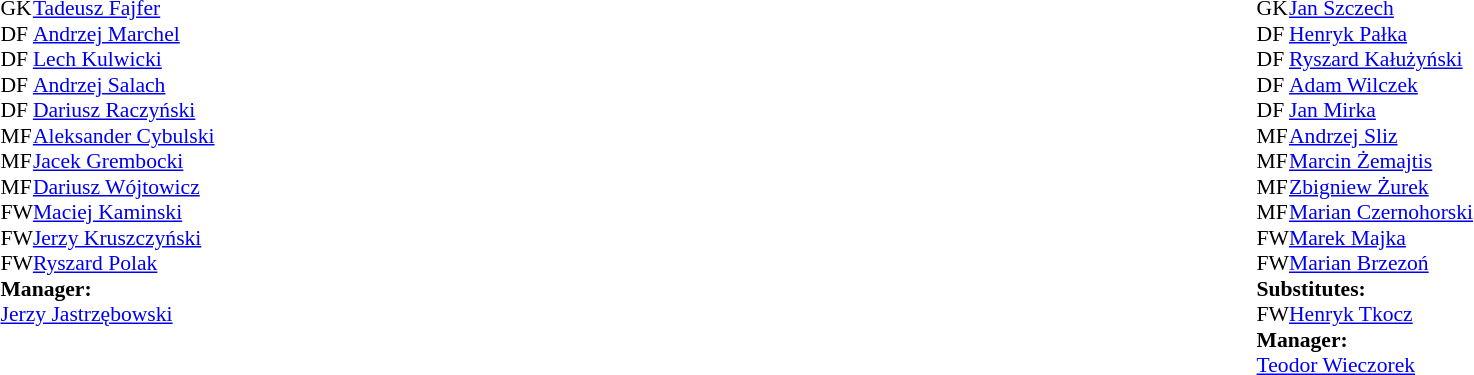<table style="width:100%">
<tr>
<td style="vertical-align:top;width:40%"><br><table style="font-size:90%" cellspacing="0" cellpadding="0">
<tr>
<td>GK</td>
<td> <a href='#'>Tadeusz Fajfer</a></td>
</tr>
<tr>
<td>DF</td>
<td> <a href='#'>Andrzej Marchel</a></td>
</tr>
<tr>
<td>DF</td>
<td> <a href='#'>Lech Kulwicki</a></td>
</tr>
<tr>
<td>DF</td>
<td> <a href='#'>Andrzej Salach</a></td>
</tr>
<tr>
<td>DF</td>
<td> <a href='#'>Dariusz Raczyński</a></td>
</tr>
<tr>
<td>MF</td>
<td> <a href='#'>Aleksander Cybulski</a></td>
</tr>
<tr>
<td>MF</td>
<td> <a href='#'>Jacek Grembocki</a></td>
</tr>
<tr>
<td>MF</td>
<td> <a href='#'>Dariusz Wójtowicz</a></td>
</tr>
<tr>
<td>FW</td>
<td> <a href='#'>Maciej Kaminski</a></td>
</tr>
<tr>
<td>FW</td>
<td> <a href='#'>Jerzy Kruszczyński</a></td>
</tr>
<tr>
<td>FW</td>
<td> <a href='#'>Ryszard Polak</a></td>
</tr>
<tr>
<td></td>
</tr>
<tr>
<td colspan=4><strong>Manager:</strong></td>
</tr>
<tr>
<td colspan="4"> <a href='#'>Jerzy Jastrzębowski</a></td>
</tr>
</table>
</td>
<td style="vertical-align:top; width:50%"><br><table cellspacing="0" cellpadding="0" style="font-size:90%; margin:auto">
<tr>
<td>GK</td>
<td> <a href='#'>Jan Szczech</a></td>
</tr>
<tr>
<td>DF</td>
<td> <a href='#'>Henryk Pałka</a></td>
</tr>
<tr>
<td>DF</td>
<td> <a href='#'>Ryszard Kałużyński</a></td>
</tr>
<tr>
<td>DF</td>
<td> <a href='#'>Adam Wilczek</a></td>
</tr>
<tr>
<td>DF</td>
<td> <a href='#'>Jan Mirka</a></td>
</tr>
<tr>
<td>MF</td>
<td> <a href='#'>Andrzej Sliz</a></td>
</tr>
<tr>
<td>MF</td>
<td> <a href='#'>Marcin Żemajtis</a></td>
</tr>
<tr>
<td>MF</td>
<td> <a href='#'>Zbigniew Żurek</a></td>
</tr>
<tr>
<td>MF</td>
<td> <a href='#'>Marian Czernohorski</a></td>
</tr>
<tr>
<td>FW</td>
<td> <a href='#'>Marek Majka</a></td>
</tr>
<tr>
<td>FW</td>
<td> <a href='#'>Marian Brzezoń</a></td>
<td></td>
</tr>
<tr>
<td></td>
</tr>
<tr>
<td colspan=4><strong>Substitutes:</strong></td>
</tr>
<tr>
<td>FW</td>
<td> <a href='#'>Henryk Tkocz</a></td>
<td></td>
</tr>
<tr>
<td></td>
</tr>
<tr>
<td colspan=4><strong>Manager:</strong></td>
</tr>
<tr>
<td colspan="4"> <a href='#'>Teodor Wieczorek</a></td>
</tr>
</table>
</td>
</tr>
</table>
